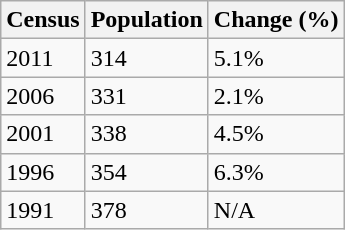<table class="wikitable">
<tr>
<th>Census</th>
<th>Population</th>
<th>Change (%)</th>
</tr>
<tr>
<td>2011</td>
<td>314</td>
<td> 5.1%</td>
</tr>
<tr>
<td>2006</td>
<td>331</td>
<td> 2.1%</td>
</tr>
<tr>
<td>2001</td>
<td>338</td>
<td> 4.5%</td>
</tr>
<tr>
<td>1996</td>
<td>354</td>
<td> 6.3%</td>
</tr>
<tr>
<td>1991</td>
<td>378</td>
<td>N/A</td>
</tr>
</table>
